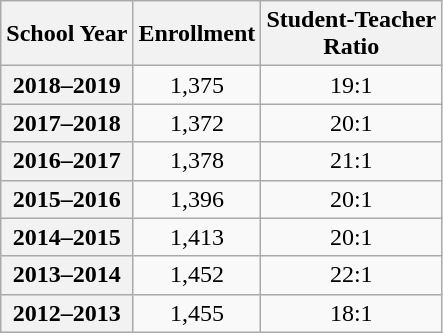<table class="wikitable plainrowheaders sortable mw-collapsible">
<tr>
<th scope="col">School Year</th>
<th scope="col">Enrollment</th>
<th scope="col">Student-Teacher <br> Ratio</th>
</tr>
<tr>
<th scope="row">2018–2019</th>
<td style="text-align: center;">1,375</td>
<td style="text-align: center;">19:1</td>
</tr>
<tr>
<th scope="row">2017–2018</th>
<td style="text-align: center;">1,372</td>
<td style="text-align: center;">20:1</td>
</tr>
<tr>
<th scope="row">2016–2017</th>
<td style="text-align: center;">1,378</td>
<td style="text-align: center;">21:1</td>
</tr>
<tr>
<th scope="row">2015–2016</th>
<td style="text-align: center;">1,396</td>
<td style="text-align: center;">20:1</td>
</tr>
<tr>
<th scope="row">2014–2015</th>
<td style="text-align: center;">1,413</td>
<td style="text-align: center;">20:1</td>
</tr>
<tr>
<th scope="row">2013–2014</th>
<td style="text-align: center;">1,452</td>
<td style="text-align: center;">22:1</td>
</tr>
<tr>
<th scope="row">2012–2013</th>
<td style="text-align: center;">1,455</td>
<td style="text-align: center;">18:1</td>
</tr>
</table>
